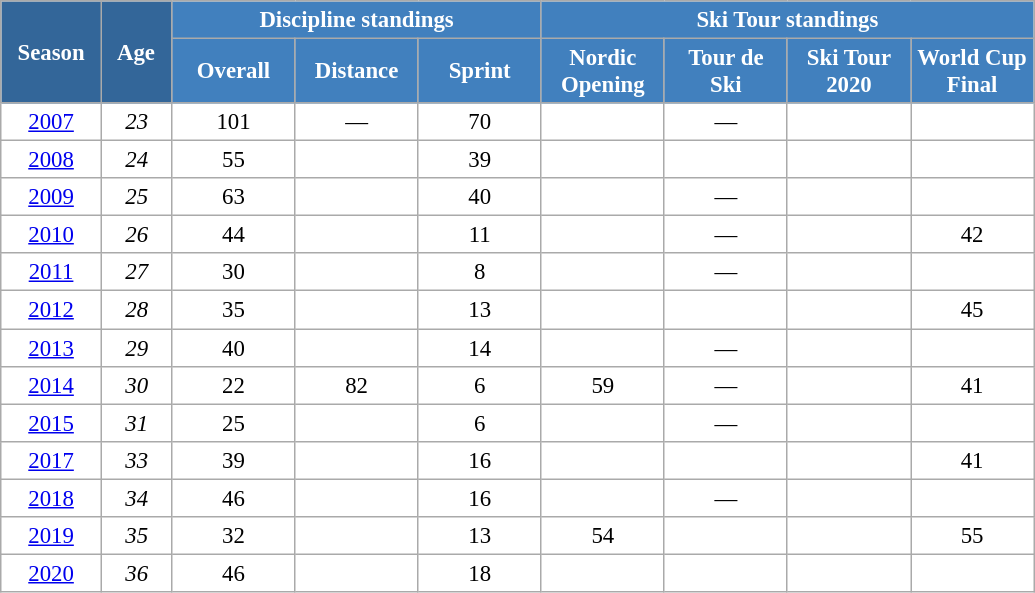<table class="wikitable" style="font-size:95%; text-align:center; border:grey solid 1px; border-collapse:collapse; background:#ffffff;">
<tr>
<th style="background-color:#369; color:white; width:60px;" rowspan="2"> Season </th>
<th style="background-color:#369; color:white; width:40px;" rowspan="2"> Age </th>
<th style="background-color:#4180be; color:white;" colspan="3">Discipline standings</th>
<th style="background-color:#4180be; color:white;" colspan="4">Ski Tour standings</th>
</tr>
<tr>
<th style="background-color:#4180be; color:white; width:75px;">Overall</th>
<th style="background-color:#4180be; color:white; width:75px;">Distance</th>
<th style="background-color:#4180be; color:white; width:75px;">Sprint</th>
<th style="background-color:#4180be; color:white; width:75px;">Nordic<br>Opening</th>
<th style="background-color:#4180be; color:white; width:75px;">Tour de<br>Ski</th>
<th style="background-color:#4180be; color:white; width:75px;">Ski Tour<br>2020</th>
<th style="background-color:#4180be; color:white; width:75px;">World Cup<br>Final</th>
</tr>
<tr>
<td><a href='#'>2007</a></td>
<td><em>23</em></td>
<td>101</td>
<td>—</td>
<td>70</td>
<td></td>
<td>—</td>
<td></td>
<td></td>
</tr>
<tr>
<td><a href='#'>2008</a></td>
<td><em>24</em></td>
<td>55</td>
<td></td>
<td>39</td>
<td></td>
<td></td>
<td></td>
<td></td>
</tr>
<tr>
<td><a href='#'>2009</a></td>
<td><em>25</em></td>
<td>63</td>
<td></td>
<td>40</td>
<td></td>
<td>—</td>
<td></td>
<td></td>
</tr>
<tr>
<td><a href='#'>2010</a></td>
<td><em>26</em></td>
<td>44</td>
<td></td>
<td>11</td>
<td></td>
<td>—</td>
<td></td>
<td>42</td>
</tr>
<tr>
<td><a href='#'>2011</a></td>
<td><em>27</em></td>
<td>30</td>
<td></td>
<td>8</td>
<td></td>
<td>—</td>
<td></td>
<td></td>
</tr>
<tr>
<td><a href='#'>2012</a></td>
<td><em>28</em></td>
<td>35</td>
<td></td>
<td>13</td>
<td></td>
<td></td>
<td></td>
<td>45</td>
</tr>
<tr>
<td><a href='#'>2013</a></td>
<td><em>29</em></td>
<td>40</td>
<td></td>
<td>14</td>
<td></td>
<td>—</td>
<td></td>
<td></td>
</tr>
<tr>
<td><a href='#'>2014</a></td>
<td><em>30</em></td>
<td>22</td>
<td>82</td>
<td>6</td>
<td>59</td>
<td>—</td>
<td></td>
<td>41</td>
</tr>
<tr>
<td><a href='#'>2015</a></td>
<td><em>31</em></td>
<td>25</td>
<td></td>
<td>6</td>
<td></td>
<td>—</td>
<td></td>
<td></td>
</tr>
<tr>
<td><a href='#'>2017</a></td>
<td><em>33</em></td>
<td>39</td>
<td></td>
<td>16</td>
<td></td>
<td></td>
<td></td>
<td>41</td>
</tr>
<tr>
<td><a href='#'>2018</a></td>
<td><em>34</em></td>
<td>46</td>
<td></td>
<td>16</td>
<td></td>
<td>—</td>
<td></td>
<td></td>
</tr>
<tr>
<td><a href='#'>2019</a></td>
<td><em>35</em></td>
<td>32</td>
<td></td>
<td>13</td>
<td>54</td>
<td></td>
<td></td>
<td>55</td>
</tr>
<tr>
<td><a href='#'>2020</a></td>
<td><em>36</em></td>
<td>46</td>
<td></td>
<td>18</td>
<td></td>
<td></td>
<td></td>
<td></td>
</tr>
</table>
